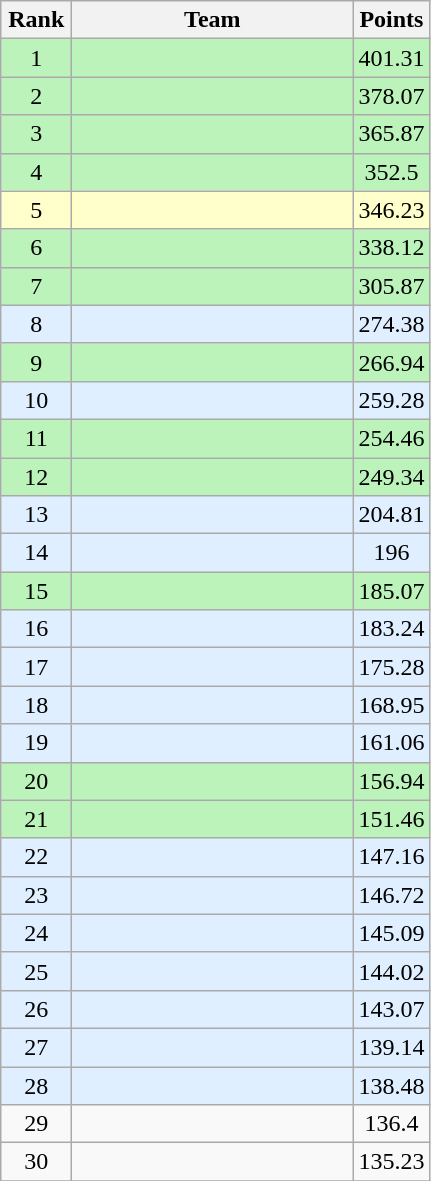<table class="wikitable" style="text-align:center">
<tr>
<th width="40">Rank</th>
<th width="180">Team</th>
<th>Points</th>
</tr>
<tr bgcolor=#BBF3BB>
<td>1</td>
<td style="text-align:left"></td>
<td>401.31</td>
</tr>
<tr bgcolor=#BBF3BB>
<td>2</td>
<td style="text-align:left"></td>
<td>378.07</td>
</tr>
<tr bgcolor=#BBF3BB>
<td>3</td>
<td style="text-align:left"></td>
<td>365.87</td>
</tr>
<tr bgcolor=#BBF3BB>
<td>4</td>
<td style="text-align:left"></td>
<td>352.5</td>
</tr>
<tr bgcolor=#ffffcc>
<td>5</td>
<td style="text-align:left"></td>
<td>346.23</td>
</tr>
<tr bgcolor=#BBF3BB>
<td>6</td>
<td style="text-align:left"></td>
<td>338.12</td>
</tr>
<tr bgcolor=#BBF3BB>
<td>7</td>
<td style="text-align:left"></td>
<td>305.87</td>
</tr>
<tr bgcolor=#dfefff>
<td>8</td>
<td style="text-align:left"></td>
<td>274.38</td>
</tr>
<tr bgcolor=#BBF3BB>
<td>9</td>
<td style="text-align:left"></td>
<td>266.94</td>
</tr>
<tr bgcolor=#dfefff>
<td>10</td>
<td style="text-align:left"></td>
<td>259.28</td>
</tr>
<tr bgcolor=#BBF3BB>
<td>11</td>
<td style="text-align:left"></td>
<td>254.46</td>
</tr>
<tr bgcolor=#BBF3BB>
<td>12</td>
<td style="text-align:left"></td>
<td>249.34</td>
</tr>
<tr bgcolor=#dfefff>
<td>13</td>
<td style="text-align:left"></td>
<td>204.81</td>
</tr>
<tr bgcolor=#dfefff>
<td>14</td>
<td style="text-align:left"></td>
<td>196</td>
</tr>
<tr bgcolor=#BBF3BB>
<td>15</td>
<td style="text-align:left"></td>
<td>185.07</td>
</tr>
<tr bgcolor=#dfefff>
<td>16</td>
<td style="text-align:left"></td>
<td>183.24</td>
</tr>
<tr bgcolor=#dfefff>
<td>17</td>
<td style="text-align:left"></td>
<td>175.28</td>
</tr>
<tr bgcolor=#dfefff>
<td>18</td>
<td style="text-align:left"></td>
<td>168.95</td>
</tr>
<tr bgcolor=#dfefff>
<td>19</td>
<td style="text-align:left"></td>
<td>161.06</td>
</tr>
<tr bgcolor=#BBF3BB>
<td>20</td>
<td style="text-align:left"></td>
<td>156.94</td>
</tr>
<tr bgcolor=#BBF3BB>
<td>21</td>
<td style="text-align:left"></td>
<td>151.46</td>
</tr>
<tr bgcolor=#dfefff>
<td>22</td>
<td style="text-align:left"></td>
<td>147.16</td>
</tr>
<tr bgcolor=#dfefff>
<td>23</td>
<td style="text-align:left"></td>
<td>146.72</td>
</tr>
<tr bgcolor=#dfefff>
<td>24</td>
<td style="text-align:left"></td>
<td>145.09</td>
</tr>
<tr bgcolor=#dfefff>
<td>25</td>
<td style="text-align:left"></td>
<td>144.02</td>
</tr>
<tr bgcolor=#dfefff>
<td>26</td>
<td style="text-align:left"></td>
<td>143.07</td>
</tr>
<tr bgcolor=#dfefff>
<td>27</td>
<td style="text-align:left"></td>
<td>139.14</td>
</tr>
<tr bgcolor=#dfefff>
<td>28</td>
<td style="text-align:left"></td>
<td>138.48</td>
</tr>
<tr>
<td>29</td>
<td style="text-align:left"></td>
<td>136.4</td>
</tr>
<tr>
<td>30</td>
<td style="text-align:left"></td>
<td>135.23</td>
</tr>
<tr>
</tr>
</table>
